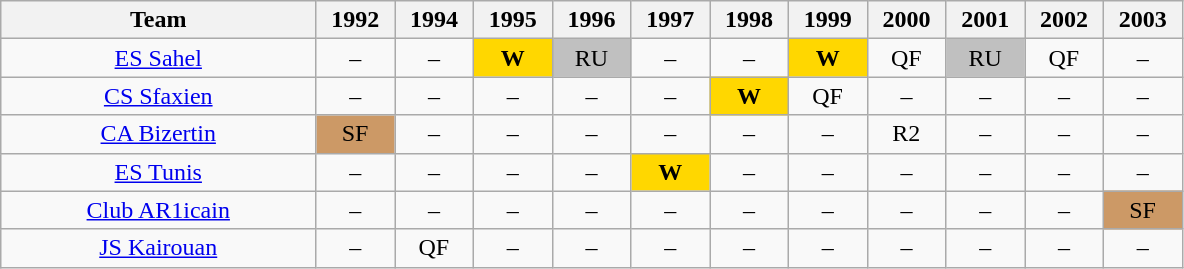<table class="wikitable" style="text-align: center">
<tr>
<th width="20%">Team</th>
<th width="5%">1992</th>
<th width="5%">1994</th>
<th width="5%">1995</th>
<th width="5%">1996</th>
<th width="5%">1997</th>
<th width="5%">1998</th>
<th width="5%">1999</th>
<th width="5%">2000</th>
<th width="5%">2001</th>
<th width="5%">2002</th>
<th width="5%">2003</th>
</tr>
<tr>
<td><a href='#'>ES Sahel</a></td>
<td>–</td>
<td>–</td>
<td style="background:gold;"><strong>W</strong></td>
<td style="background:silver;">RU</td>
<td>–</td>
<td>–</td>
<td style="background:gold;"><strong>W</strong></td>
<td>QF</td>
<td style="background:silver;">RU</td>
<td>QF</td>
<td>–</td>
</tr>
<tr>
<td><a href='#'>CS Sfaxien</a></td>
<td>–</td>
<td>–</td>
<td>–</td>
<td>–</td>
<td>–</td>
<td style="background:gold;"><strong>W</strong></td>
<td>QF</td>
<td>–</td>
<td>–</td>
<td>–</td>
<td>–</td>
</tr>
<tr>
<td><a href='#'>CA Bizertin</a></td>
<td style="background:#c96;">SF</td>
<td>–</td>
<td>–</td>
<td>–</td>
<td>–</td>
<td>–</td>
<td>–</td>
<td>R2</td>
<td>–</td>
<td>–</td>
<td>–</td>
</tr>
<tr>
<td><a href='#'>ES Tunis</a></td>
<td>–</td>
<td>–</td>
<td>–</td>
<td>–</td>
<td style="background:gold;"><strong>W</strong></td>
<td>–</td>
<td>–</td>
<td>–</td>
<td>–</td>
<td>–</td>
<td>–</td>
</tr>
<tr>
<td><a href='#'>Club AR1icain</a></td>
<td>–</td>
<td>–</td>
<td>–</td>
<td>–</td>
<td>–</td>
<td>–</td>
<td>–</td>
<td>–</td>
<td>–</td>
<td>–</td>
<td style="background:#c96;">SF</td>
</tr>
<tr>
<td><a href='#'>JS Kairouan</a></td>
<td>–</td>
<td>QF</td>
<td>–</td>
<td>–</td>
<td>–</td>
<td>–</td>
<td>–</td>
<td>–</td>
<td>–</td>
<td>–</td>
<td>–</td>
</tr>
</table>
